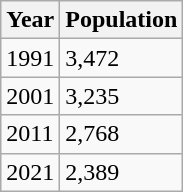<table class=wikitable>
<tr>
<th>Year</th>
<th>Population</th>
</tr>
<tr>
<td>1991</td>
<td>3,472</td>
</tr>
<tr>
<td>2001</td>
<td>3,235</td>
</tr>
<tr>
<td>2011</td>
<td>2,768</td>
</tr>
<tr>
<td>2021</td>
<td>2,389</td>
</tr>
</table>
